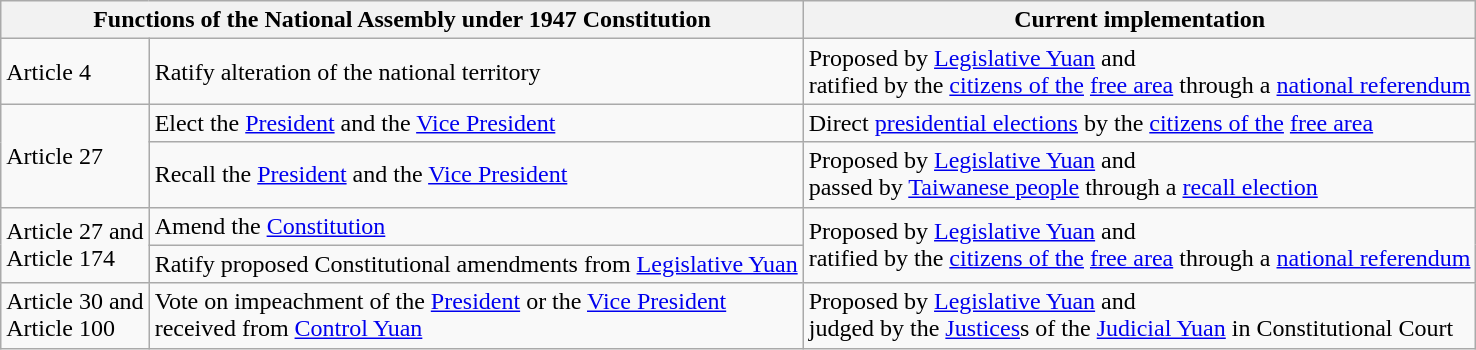<table class=wikitable>
<tr>
<th colspan=2>Functions of the National Assembly under 1947 Constitution</th>
<th>Current implementation</th>
</tr>
<tr>
<td>Article 4</td>
<td>Ratify alteration of the national territory</td>
<td>Proposed by <a href='#'>Legislative Yuan</a> and<br>ratified by the <a href='#'>citizens of the</a> <a href='#'>free area</a> through a <a href='#'>national referendum</a></td>
</tr>
<tr>
<td rowspan=2>Article 27</td>
<td>Elect the <a href='#'>President</a> and the <a href='#'>Vice President</a></td>
<td>Direct <a href='#'>presidential elections</a> by the <a href='#'>citizens of the</a> <a href='#'>free area</a></td>
</tr>
<tr>
<td>Recall the <a href='#'>President</a> and the <a href='#'>Vice President</a></td>
<td>Proposed by <a href='#'>Legislative Yuan</a> and<br>passed by <a href='#'>Taiwanese people</a> through a <a href='#'>recall election</a></td>
</tr>
<tr>
<td rowspan=2>Article 27 and<br>Article 174</td>
<td>Amend the <a href='#'>Constitution</a></td>
<td rowspan=2>Proposed by <a href='#'>Legislative Yuan</a> and<br>ratified by the <a href='#'>citizens of the</a> <a href='#'>free area</a> through a <a href='#'>national referendum</a></td>
</tr>
<tr>
<td>Ratify proposed Constitutional amendments from <a href='#'>Legislative Yuan</a></td>
</tr>
<tr>
<td>Article 30 and<br>Article 100</td>
<td>Vote on impeachment of the <a href='#'>President</a> or the <a href='#'>Vice President</a><br>received from <a href='#'>Control Yuan</a></td>
<td>Proposed by <a href='#'>Legislative Yuan</a> and<br>judged by the <a href='#'>Justices</a>s of the <a href='#'>Judicial Yuan</a> in Constitutional Court</td>
</tr>
</table>
